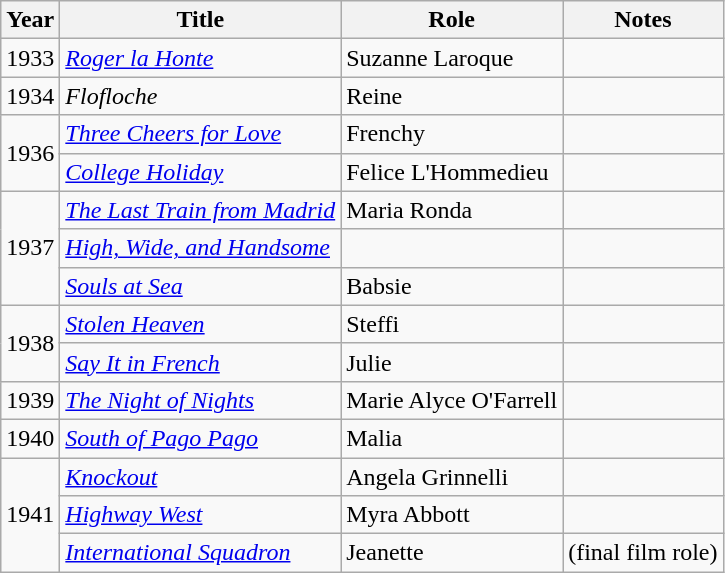<table class="wikitable">
<tr>
<th>Year</th>
<th>Title</th>
<th>Role</th>
<th>Notes</th>
</tr>
<tr>
<td>1933</td>
<td><em><a href='#'>Roger la Honte</a></em></td>
<td>Suzanne Laroque</td>
<td></td>
</tr>
<tr>
<td>1934</td>
<td><em>Flofloche</em></td>
<td>Reine</td>
<td></td>
</tr>
<tr>
<td rowspan=2>1936</td>
<td><em><a href='#'>Three Cheers for Love</a></em></td>
<td>Frenchy</td>
<td></td>
</tr>
<tr>
<td><em><a href='#'>College Holiday</a></em></td>
<td>Felice L'Hommedieu</td>
<td></td>
</tr>
<tr>
<td rowspan=3>1937</td>
<td><em><a href='#'>The Last Train from Madrid</a></em></td>
<td>Maria Ronda</td>
<td></td>
</tr>
<tr>
<td><em><a href='#'>High, Wide, and Handsome</a></em></td>
<td></td>
<td></td>
</tr>
<tr>
<td><em><a href='#'>Souls at Sea</a></em></td>
<td>Babsie</td>
<td></td>
</tr>
<tr>
<td rowspan=2>1938</td>
<td><em><a href='#'>Stolen Heaven</a></em></td>
<td>Steffi</td>
<td></td>
</tr>
<tr>
<td><em><a href='#'>Say It in French</a></em></td>
<td>Julie</td>
<td></td>
</tr>
<tr>
<td>1939</td>
<td><em><a href='#'>The Night of Nights</a></em></td>
<td>Marie Alyce O'Farrell</td>
<td></td>
</tr>
<tr>
<td>1940</td>
<td><em><a href='#'>South of Pago Pago</a></em></td>
<td>Malia</td>
<td></td>
</tr>
<tr>
<td rowspan=3>1941</td>
<td><em><a href='#'>Knockout</a></em></td>
<td>Angela Grinnelli</td>
<td></td>
</tr>
<tr>
<td><em><a href='#'>Highway West</a></em></td>
<td>Myra Abbott</td>
<td></td>
</tr>
<tr>
<td><em><a href='#'>International Squadron</a></em></td>
<td>Jeanette</td>
<td>(final film role)</td>
</tr>
</table>
